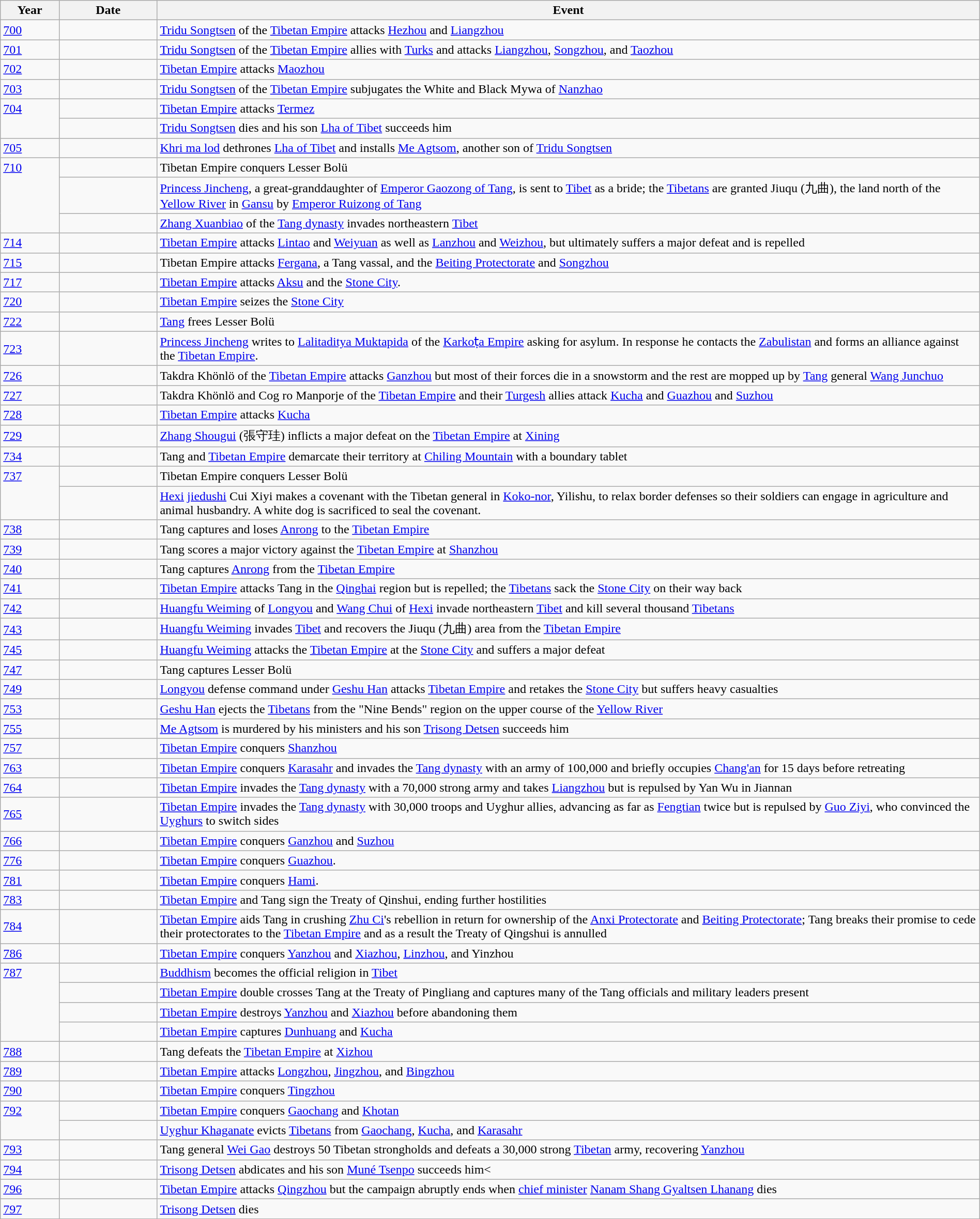<table class="wikitable" width="100%">
<tr>
<th style="width:6%">Year</th>
<th style="width:10%">Date</th>
<th>Event</th>
</tr>
<tr>
<td><a href='#'>700</a></td>
<td></td>
<td><a href='#'>Tridu Songtsen</a> of the <a href='#'>Tibetan Empire</a> attacks <a href='#'>Hezhou</a> and  <a href='#'>Liangzhou</a></td>
</tr>
<tr>
<td><a href='#'>701</a></td>
<td></td>
<td><a href='#'>Tridu Songtsen</a> of the <a href='#'>Tibetan Empire</a> allies with <a href='#'>Turks</a> and attacks <a href='#'>Liangzhou</a>, <a href='#'>Songzhou</a>, and <a href='#'>Taozhou</a></td>
</tr>
<tr>
<td><a href='#'>702</a></td>
<td></td>
<td><a href='#'>Tibetan Empire</a> attacks <a href='#'>Maozhou</a></td>
</tr>
<tr>
<td><a href='#'>703</a></td>
<td></td>
<td><a href='#'>Tridu Songtsen</a> of the <a href='#'>Tibetan Empire</a> subjugates the White and Black Mywa of <a href='#'>Nanzhao</a></td>
</tr>
<tr>
<td rowspan="2" valign="top"><a href='#'>704</a></td>
<td></td>
<td><a href='#'>Tibetan Empire</a> attacks <a href='#'>Termez</a></td>
</tr>
<tr>
<td></td>
<td><a href='#'>Tridu Songtsen</a> dies and his son <a href='#'>Lha of Tibet</a> succeeds him</td>
</tr>
<tr>
<td><a href='#'>705</a></td>
<td></td>
<td><a href='#'>Khri ma lod</a> dethrones <a href='#'>Lha of Tibet</a> and installs <a href='#'>Me Agtsom</a>, another son of <a href='#'>Tridu Songtsen</a></td>
</tr>
<tr>
<td rowspan="3" valign="top"><a href='#'>710</a></td>
<td></td>
<td>Tibetan Empire conquers Lesser Bolü</td>
</tr>
<tr>
<td></td>
<td><a href='#'>Princess Jincheng</a>, a great-granddaughter of <a href='#'>Emperor Gaozong of Tang</a>, is sent to <a href='#'>Tibet</a> as a bride; the <a href='#'>Tibetans</a> are granted Jiuqu (九曲), the land north of the <a href='#'>Yellow River</a> in <a href='#'>Gansu</a> by <a href='#'>Emperor Ruizong of Tang</a></td>
</tr>
<tr>
<td></td>
<td><a href='#'>Zhang Xuanbiao</a> of the <a href='#'>Tang dynasty</a> invades northeastern <a href='#'>Tibet</a></td>
</tr>
<tr>
<td><a href='#'>714</a></td>
<td></td>
<td><a href='#'>Tibetan Empire</a> attacks <a href='#'>Lintao</a> and <a href='#'>Weiyuan</a> as well as <a href='#'>Lanzhou</a> and <a href='#'>Weizhou</a>, but ultimately suffers a major defeat and is repelled</td>
</tr>
<tr>
<td><a href='#'>715</a></td>
<td></td>
<td>Tibetan Empire attacks <a href='#'>Fergana</a>, a Tang vassal, and the <a href='#'>Beiting Protectorate</a> and <a href='#'>Songzhou</a></td>
</tr>
<tr>
<td><a href='#'>717</a></td>
<td></td>
<td><a href='#'>Tibetan Empire</a> attacks <a href='#'>Aksu</a> and the <a href='#'>Stone City</a>.</td>
</tr>
<tr>
<td><a href='#'>720</a></td>
<td></td>
<td><a href='#'>Tibetan Empire</a> seizes the <a href='#'>Stone City</a></td>
</tr>
<tr>
<td><a href='#'>722</a></td>
<td></td>
<td><a href='#'>Tang</a> frees Lesser Bolü</td>
</tr>
<tr>
<td><a href='#'>723</a></td>
<td></td>
<td><a href='#'>Princess Jincheng</a> writes to <a href='#'>Lalitaditya Muktapida</a> of the <a href='#'>Karkoṭa Empire</a> asking for asylum. In response he contacts the <a href='#'>Zabulistan</a> and forms an alliance against the <a href='#'>Tibetan Empire</a>.</td>
</tr>
<tr>
<td><a href='#'>726</a></td>
<td></td>
<td>Takdra Khönlö of the <a href='#'>Tibetan Empire</a> attacks <a href='#'>Ganzhou</a> but most of their forces die in a snowstorm and the rest are mopped up by <a href='#'>Tang</a> general <a href='#'>Wang Junchuo</a></td>
</tr>
<tr>
<td><a href='#'>727</a></td>
<td></td>
<td>Takdra Khönlö and Cog ro Manporje  of the <a href='#'>Tibetan Empire</a> and their <a href='#'>Turgesh</a> allies attack <a href='#'>Kucha</a> and <a href='#'>Guazhou</a> and <a href='#'>Suzhou</a></td>
</tr>
<tr>
<td><a href='#'>728</a></td>
<td></td>
<td><a href='#'>Tibetan Empire</a> attacks <a href='#'>Kucha</a></td>
</tr>
<tr>
<td><a href='#'>729</a></td>
<td></td>
<td><a href='#'>Zhang Shougui</a> (張守珪) inflicts a major defeat on the <a href='#'>Tibetan Empire</a> at <a href='#'>Xining</a></td>
</tr>
<tr>
<td><a href='#'>734</a></td>
<td></td>
<td>Tang and <a href='#'>Tibetan Empire</a> demarcate their territory at <a href='#'>Chiling Mountain</a> with a boundary tablet</td>
</tr>
<tr>
<td rowspan="2" valign="top"><a href='#'>737</a></td>
<td></td>
<td>Tibetan Empire conquers Lesser Bolü</td>
</tr>
<tr>
<td></td>
<td><a href='#'>Hexi</a> <a href='#'>jiedushi</a> Cui Xiyi makes a covenant with the Tibetan general in <a href='#'>Koko-nor</a>, Yilishu, to relax border defenses so their soldiers can engage in agriculture and animal husbandry. A white dog is sacrificed to seal the covenant.</td>
</tr>
<tr>
<td><a href='#'>738</a></td>
<td></td>
<td>Tang captures and loses <a href='#'>Anrong</a> to the <a href='#'>Tibetan Empire</a></td>
</tr>
<tr>
<td><a href='#'>739</a></td>
<td></td>
<td>Tang scores a major victory against the <a href='#'>Tibetan Empire</a> at <a href='#'>Shanzhou</a></td>
</tr>
<tr>
<td><a href='#'>740</a></td>
<td></td>
<td>Tang captures <a href='#'>Anrong</a> from the <a href='#'>Tibetan Empire</a></td>
</tr>
<tr>
<td><a href='#'>741</a></td>
<td></td>
<td><a href='#'>Tibetan Empire</a> attacks Tang in the <a href='#'>Qinghai</a> region but is repelled; the <a href='#'>Tibetans</a> sack the <a href='#'>Stone City</a> on their way back</td>
</tr>
<tr>
<td><a href='#'>742</a></td>
<td></td>
<td><a href='#'>Huangfu Weiming</a> of <a href='#'>Longyou</a> and <a href='#'>Wang Chui</a> of <a href='#'>Hexi</a> invade northeastern <a href='#'>Tibet</a> and kill several thousand <a href='#'>Tibetans</a></td>
</tr>
<tr>
<td><a href='#'>743</a></td>
<td></td>
<td><a href='#'>Huangfu Weiming</a> invades <a href='#'>Tibet</a> and recovers the Jiuqu (九曲) area from the <a href='#'>Tibetan Empire</a></td>
</tr>
<tr>
<td><a href='#'>745</a></td>
<td></td>
<td><a href='#'>Huangfu Weiming</a> attacks the <a href='#'>Tibetan Empire</a> at the <a href='#'>Stone City</a> and suffers a major defeat</td>
</tr>
<tr>
<td><a href='#'>747</a></td>
<td></td>
<td>Tang captures Lesser Bolü</td>
</tr>
<tr>
<td><a href='#'>749</a></td>
<td></td>
<td><a href='#'>Longyou</a> defense command under <a href='#'>Geshu Han</a> attacks <a href='#'>Tibetan Empire</a> and retakes the <a href='#'>Stone City</a> but suffers heavy casualties</td>
</tr>
<tr>
<td><a href='#'>753</a></td>
<td></td>
<td><a href='#'>Geshu Han</a> ejects the <a href='#'>Tibetans</a> from the "Nine Bends" region on the upper course of the <a href='#'>Yellow River</a></td>
</tr>
<tr>
<td><a href='#'>755</a></td>
<td></td>
<td><a href='#'>Me Agtsom</a> is murdered by his ministers and his son <a href='#'>Trisong Detsen</a> succeeds him</td>
</tr>
<tr>
<td><a href='#'>757</a></td>
<td></td>
<td><a href='#'>Tibetan Empire</a> conquers <a href='#'>Shanzhou</a></td>
</tr>
<tr>
<td><a href='#'>763</a></td>
<td></td>
<td><a href='#'>Tibetan Empire</a> conquers <a href='#'>Karasahr</a> and invades the <a href='#'>Tang dynasty</a> with an army of 100,000 and briefly occupies <a href='#'>Chang'an</a> for 15 days before retreating</td>
</tr>
<tr>
<td><a href='#'>764</a></td>
<td></td>
<td><a href='#'>Tibetan Empire</a> invades the <a href='#'>Tang dynasty</a> with a 70,000 strong army and takes <a href='#'>Liangzhou</a> but is repulsed by Yan Wu in Jiannan</td>
</tr>
<tr>
<td><a href='#'>765</a></td>
<td></td>
<td><a href='#'>Tibetan Empire</a> invades the <a href='#'>Tang dynasty</a> with 30,000 troops and Uyghur allies, advancing as far as <a href='#'>Fengtian</a> twice but is repulsed by <a href='#'>Guo Ziyi</a>, who convinced the <a href='#'>Uyghurs</a> to switch sides</td>
</tr>
<tr>
<td><a href='#'>766</a></td>
<td></td>
<td><a href='#'>Tibetan Empire</a> conquers <a href='#'>Ganzhou</a> and <a href='#'>Suzhou</a></td>
</tr>
<tr>
<td><a href='#'>776</a></td>
<td></td>
<td><a href='#'>Tibetan Empire</a> conquers <a href='#'>Guazhou</a>.</td>
</tr>
<tr>
<td><a href='#'>781</a></td>
<td></td>
<td><a href='#'>Tibetan Empire</a> conquers <a href='#'>Hami</a>.</td>
</tr>
<tr>
<td><a href='#'>783</a></td>
<td></td>
<td><a href='#'>Tibetan Empire</a> and Tang sign the Treaty of Qinshui, ending further hostilities</td>
</tr>
<tr>
<td><a href='#'>784</a></td>
<td></td>
<td><a href='#'>Tibetan Empire</a> aids Tang in crushing <a href='#'>Zhu Ci</a>'s rebellion in return for ownership of the <a href='#'>Anxi Protectorate</a> and <a href='#'>Beiting Protectorate</a>; Tang breaks their promise to cede their protectorates to the <a href='#'>Tibetan Empire</a> and as a result the Treaty of Qingshui is annulled</td>
</tr>
<tr>
<td><a href='#'>786</a></td>
<td></td>
<td><a href='#'>Tibetan Empire</a> conquers <a href='#'>Yanzhou</a> and <a href='#'>Xiazhou</a>, <a href='#'>Linzhou</a>, and Yinzhou</td>
</tr>
<tr>
<td rowspan="4" valign="top"><a href='#'>787</a></td>
<td></td>
<td><a href='#'>Buddhism</a> becomes the official religion in <a href='#'>Tibet</a></td>
</tr>
<tr>
<td></td>
<td><a href='#'>Tibetan Empire</a> double crosses Tang at the Treaty of Pingliang and captures many of the Tang officials and military leaders present</td>
</tr>
<tr>
<td></td>
<td><a href='#'>Tibetan Empire</a> destroys <a href='#'>Yanzhou</a> and <a href='#'>Xiazhou</a> before abandoning them</td>
</tr>
<tr>
<td></td>
<td><a href='#'>Tibetan Empire</a> captures <a href='#'>Dunhuang</a> and <a href='#'>Kucha</a></td>
</tr>
<tr>
<td><a href='#'>788</a></td>
<td></td>
<td>Tang defeats the <a href='#'>Tibetan Empire</a> at <a href='#'>Xizhou</a></td>
</tr>
<tr>
<td><a href='#'>789</a></td>
<td></td>
<td><a href='#'>Tibetan Empire</a> attacks <a href='#'>Longzhou</a>, <a href='#'>Jingzhou</a>, and <a href='#'>Bingzhou</a></td>
</tr>
<tr>
<td><a href='#'>790</a></td>
<td></td>
<td><a href='#'>Tibetan Empire</a> conquers <a href='#'>Tingzhou</a></td>
</tr>
<tr>
<td rowspan="2" valign="top"><a href='#'>792</a></td>
<td></td>
<td><a href='#'>Tibetan Empire</a> conquers <a href='#'>Gaochang</a> and <a href='#'>Khotan</a></td>
</tr>
<tr>
<td></td>
<td><a href='#'>Uyghur Khaganate</a> evicts <a href='#'>Tibetans</a> from <a href='#'>Gaochang</a>, <a href='#'>Kucha</a>, and <a href='#'>Karasahr</a></td>
</tr>
<tr>
<td><a href='#'>793</a></td>
<td></td>
<td>Tang general <a href='#'>Wei Gao</a> destroys 50 Tibetan strongholds and defeats a 30,000 strong <a href='#'>Tibetan</a> army, recovering <a href='#'>Yanzhou</a></td>
</tr>
<tr>
<td><a href='#'>794</a></td>
<td></td>
<td><a href='#'>Trisong Detsen</a> abdicates and his son <a href='#'>Muné Tsenpo</a> succeeds him<</td>
</tr>
<tr>
<td><a href='#'>796</a></td>
<td></td>
<td><a href='#'>Tibetan Empire</a> attacks <a href='#'>Qingzhou</a> but the campaign abruptly ends when <a href='#'>chief minister</a> <a href='#'>Nanam Shang Gyaltsen Lhanang</a> dies</td>
</tr>
<tr>
<td><a href='#'>797</a></td>
<td></td>
<td><a href='#'>Trisong Detsen</a> dies</td>
</tr>
</table>
